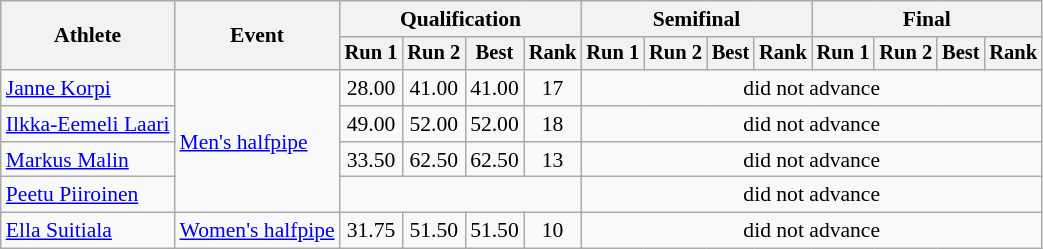<table class="wikitable" style="font-size:90%">
<tr>
<th rowspan="2">Athlete</th>
<th rowspan="2">Event</th>
<th colspan="4">Qualification</th>
<th colspan="4">Semifinal</th>
<th colspan="4">Final</th>
</tr>
<tr style="font-size:95%">
<th>Run 1</th>
<th>Run 2</th>
<th>Best</th>
<th>Rank</th>
<th>Run 1</th>
<th>Run 2</th>
<th>Best</th>
<th>Rank</th>
<th>Run 1</th>
<th>Run 2</th>
<th>Best</th>
<th>Rank</th>
</tr>
<tr align=center>
<td align=left><a href='#'>Janne Korpi</a></td>
<td align=left rowspan=4><a href='#'>Men's halfpipe</a></td>
<td>28.00</td>
<td>41.00</td>
<td>41.00</td>
<td>17</td>
<td colspan=8>did not advance</td>
</tr>
<tr align=center>
<td align=left><a href='#'>Ilkka-Eemeli Laari</a></td>
<td>49.00</td>
<td>52.00</td>
<td>52.00</td>
<td>18</td>
<td colspan=8>did not advance</td>
</tr>
<tr align=center>
<td align=left><a href='#'>Markus Malin</a></td>
<td>33.50</td>
<td>62.50</td>
<td>62.50</td>
<td>13</td>
<td colspan=8>did not advance</td>
</tr>
<tr align=center>
<td align=left><a href='#'>Peetu Piiroinen</a></td>
<td colspan=4></td>
<td colspan=8>did not advance</td>
</tr>
<tr align=center>
<td align=left><a href='#'>Ella Suitiala</a></td>
<td align=left><a href='#'>Women's halfpipe</a></td>
<td>31.75</td>
<td>51.50</td>
<td>51.50</td>
<td>10</td>
<td colspan=8>did not advance</td>
</tr>
</table>
